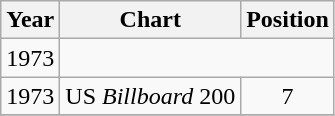<table class="wikitable">
<tr>
<th>Year</th>
<th>Chart</th>
<th>Position</th>
</tr>
<tr>
<td>1973<br></td>
</tr>
<tr>
<td>1973</td>
<td>US <em>Billboard</em> 200</td>
<td align="center">7</td>
</tr>
<tr>
</tr>
</table>
